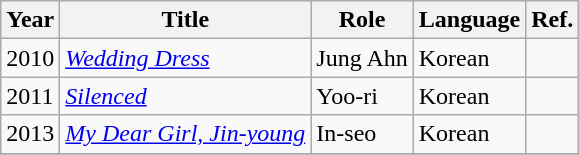<table class="wikitable">
<tr>
<th>Year</th>
<th>Title</th>
<th>Role</th>
<th>Language</th>
<th>Ref.</th>
</tr>
<tr>
<td>2010</td>
<td><em><a href='#'>Wedding Dress</a></em></td>
<td>Jung Ahn</td>
<td>Korean</td>
<td></td>
</tr>
<tr>
<td>2011</td>
<td><em><a href='#'>Silenced</a></em></td>
<td>Yoo-ri</td>
<td>Korean</td>
<td></td>
</tr>
<tr>
<td>2013</td>
<td><em><a href='#'>My Dear Girl, Jin-young</a></em></td>
<td>In-seo</td>
<td>Korean</td>
<td></td>
</tr>
<tr>
</tr>
</table>
